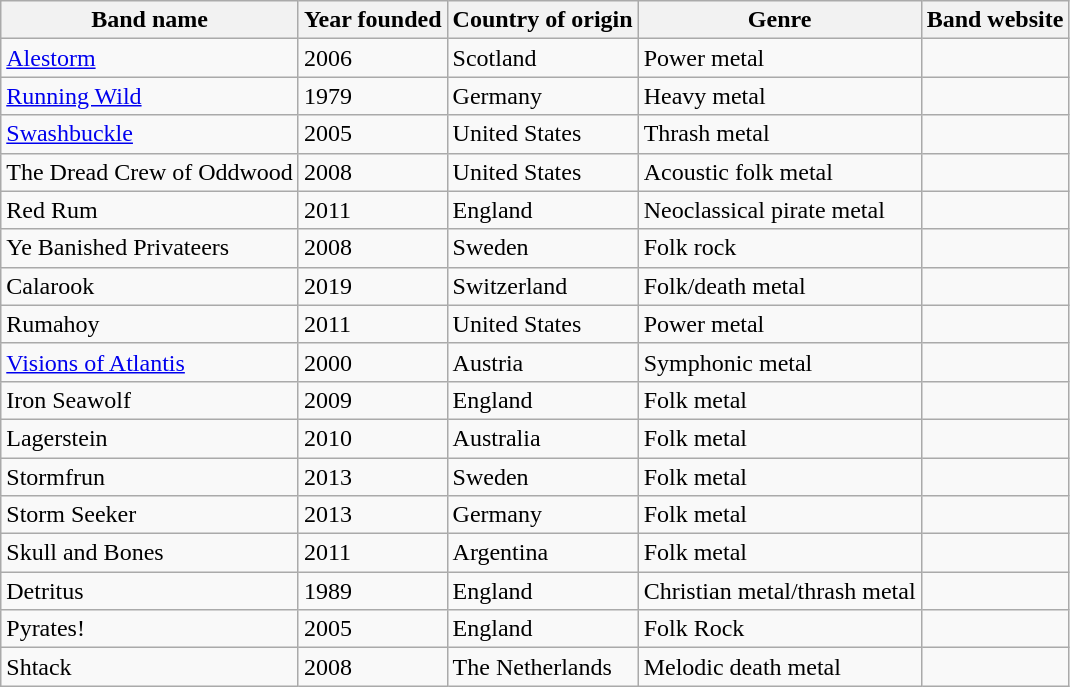<table class="wikitable sortable">
<tr>
<th>Band name</th>
<th>Year founded</th>
<th>Country of origin</th>
<th>Genre</th>
<th>Band website</th>
</tr>
<tr>
<td><a href='#'>Alestorm</a></td>
<td>2006</td>
<td>Scotland</td>
<td>Power metal</td>
<td></td>
</tr>
<tr>
<td><a href='#'>Running Wild</a></td>
<td>1979</td>
<td>Germany</td>
<td>Heavy metal</td>
<td></td>
</tr>
<tr>
<td><a href='#'>Swashbuckle</a></td>
<td>2005</td>
<td>United States</td>
<td>Thrash metal</td>
<td></td>
</tr>
<tr>
<td>The Dread Crew of Oddwood</td>
<td>2008</td>
<td>United States</td>
<td>Acoustic folk metal</td>
<td></td>
</tr>
<tr>
<td>Red Rum</td>
<td>2011</td>
<td>England</td>
<td>Neoclassical pirate metal</td>
<td></td>
</tr>
<tr>
<td>Ye Banished Privateers</td>
<td>2008</td>
<td>Sweden</td>
<td>Folk rock</td>
<td></td>
</tr>
<tr>
<td>Calarook</td>
<td>2019</td>
<td>Switzerland</td>
<td>Folk/death metal</td>
<td></td>
</tr>
<tr>
<td>Rumahoy</td>
<td>2011</td>
<td>United States</td>
<td>Power metal</td>
<td></td>
</tr>
<tr>
<td><a href='#'>Visions of Atlantis</a></td>
<td>2000</td>
<td>Austria</td>
<td>Symphonic metal</td>
<td></td>
</tr>
<tr>
<td>Iron Seawolf</td>
<td>2009</td>
<td>England</td>
<td>Folk metal</td>
<td></td>
</tr>
<tr>
<td>Lagerstein</td>
<td>2010</td>
<td>Australia</td>
<td>Folk metal</td>
<td></td>
</tr>
<tr>
<td>Stormfrun</td>
<td>2013</td>
<td>Sweden</td>
<td>Folk metal</td>
<td></td>
</tr>
<tr>
<td>Storm Seeker</td>
<td>2013</td>
<td>Germany</td>
<td>Folk metal</td>
<td></td>
</tr>
<tr>
<td>Skull and Bones</td>
<td>2011</td>
<td>Argentina</td>
<td>Folk metal</td>
<td></td>
</tr>
<tr>
<td>Detritus</td>
<td>1989</td>
<td>England</td>
<td>Christian metal/thrash metal</td>
<td></td>
</tr>
<tr>
<td>Pyrates!</td>
<td>2005</td>
<td>England</td>
<td>Folk Rock</td>
<td></td>
</tr>
<tr>
<td>Shtack</td>
<td>2008</td>
<td>The Netherlands</td>
<td>Melodic death metal</td>
<td></td>
</tr>
</table>
